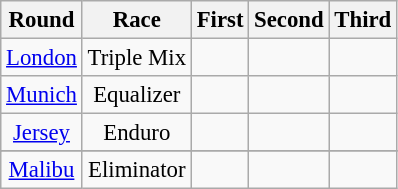<table class="wikitable" style="text-align:center; font-size:95%">
<tr>
<th>Round</th>
<th>Race</th>
<th>First</th>
<th>Second</th>
<th>Third</th>
</tr>
<tr>
<td align="centre"><a href='#'>London</a></td>
<td align="center">Triple Mix</td>
<td></td>
<td></td>
<td></td>
</tr>
<tr>
<td align="center"><a href='#'>Munich</a></td>
<td align="center">Equalizer</td>
<td></td>
<td></td>
<td></td>
</tr>
<tr>
<td align="center"><a href='#'>Jersey</a></td>
<td align="center">Enduro</td>
<td></td>
<td></td>
<td></td>
</tr>
<tr>
</tr>
<tr>
<td align="center"><a href='#'>Malibu</a></td>
<td align="center">Eliminator</td>
<td></td>
<td></td>
<td></td>
</tr>
</table>
